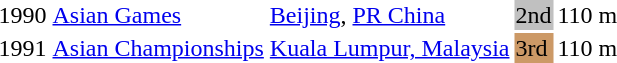<table>
<tr>
<td>1990</td>
<td><a href='#'>Asian Games</a></td>
<td><a href='#'>Beijing</a>, <a href='#'>PR China</a></td>
<td bgcolor="silver">2nd</td>
<td>110 m</td>
</tr>
<tr>
<td>1991</td>
<td><a href='#'>Asian Championships</a></td>
<td><a href='#'>Kuala Lumpur, Malaysia</a></td>
<td bgcolor="cc9966">3rd</td>
<td>110 m</td>
</tr>
</table>
